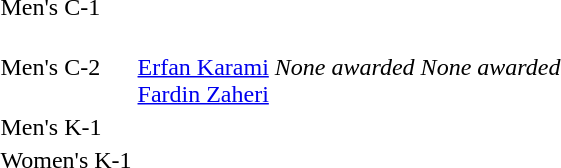<table>
<tr>
<td>Men's C-1</td>
<td></td>
<td></td>
<td></td>
</tr>
<tr>
<td>Men's C-2</td>
<td><br><a href='#'>Erfan Karami</a><br><a href='#'>Fardin Zaheri</a></td>
<td><em>None awarded</em></td>
<td><em>None awarded</em></td>
</tr>
<tr>
<td>Men's K-1</td>
<td></td>
<td></td>
<td></td>
</tr>
<tr>
<td>Women's K-1</td>
<td></td>
<td></td>
<td></td>
</tr>
</table>
